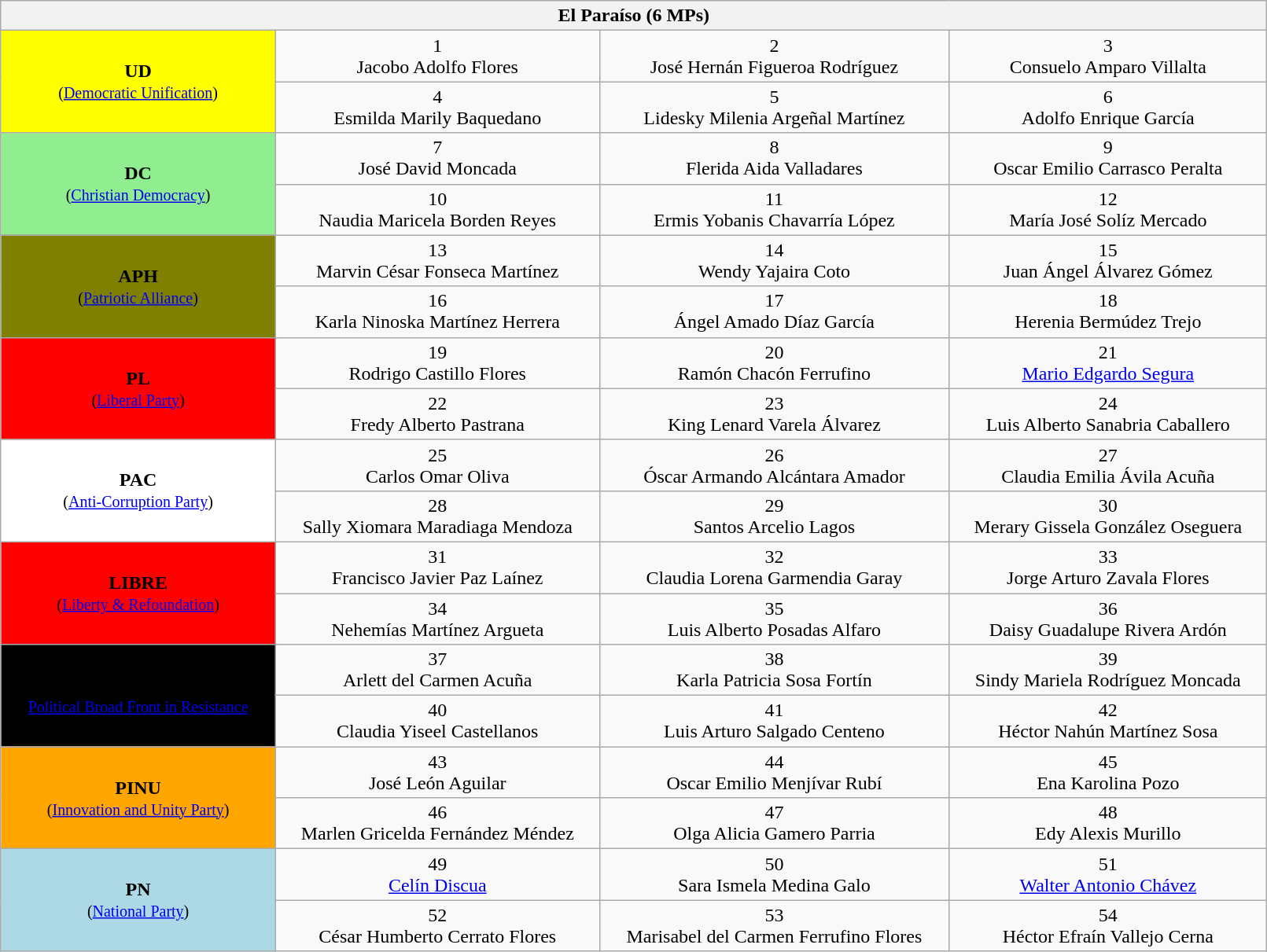<table class="wikitable" align="center" style="width: 85%">
<tr>
<th colspan=24>El Paraíso (6 MPs)</th>
</tr>
<tr align="center">
<td bgcolor="yellow" rowspan=2><span><span><strong>UD</strong></span></span><br><small>(<a href='#'>Democratic Unification</a>)</small></td>
<td>1<br>Jacobo Adolfo Flores</td>
<td>2<br>José Hernán Figueroa Rodríguez</td>
<td>3<br>Consuelo Amparo Villalta</td>
</tr>
<tr align="center">
<td>4<br>Esmilda Marily Baquedano</td>
<td>5<br>Lidesky Milenia Argeñal Martínez</td>
<td>6<br>Adolfo Enrique García</td>
</tr>
<tr align="center">
<td bgcolor="lightgreen" rowspan=2><span><span><strong>DC</strong></span></span><br><small>(<a href='#'>Christian Democracy</a>)</small></td>
<td>7<br>José David Moncada</td>
<td>8<br>Flerida Aida Valladares</td>
<td>9<br>Oscar Emilio Carrasco Peralta</td>
</tr>
<tr align="center">
<td>10<br>Naudia Maricela Borden Reyes</td>
<td>11<br>Ermis Yobanis Chavarría López</td>
<td>12<br>María José Solíz Mercado</td>
</tr>
<tr align="center">
<td bgcolor="olive" rowspan=2><span><span><strong>APH</strong></span></span><br><small>(<a href='#'>Patriotic Alliance</a>)</small></td>
<td>13<br>Marvin César Fonseca Martínez</td>
<td>14<br>Wendy Yajaira Coto</td>
<td>15<br>Juan Ángel Álvarez Gómez</td>
</tr>
<tr align="center">
<td>16<br>Karla Ninoska Martínez Herrera</td>
<td>17<br>Ángel Amado Díaz García</td>
<td>18<br>Herenia Bermúdez Trejo</td>
</tr>
<tr align="center">
<td bgcolor="red" rowspan=2><span><span><strong>PL</strong></span></span><br><small>(<a href='#'>Liberal Party</a>)</small></td>
<td>19<br>Rodrigo Castillo Flores</td>
<td>20<br>Ramón Chacón Ferrufino</td>
<td>21<br><a href='#'>Mario Edgardo Segura</a></td>
</tr>
<tr align="center">
<td>22<br>Fredy Alberto Pastrana</td>
<td>23<br>King Lenard Varela Álvarez</td>
<td>24<br>Luis Alberto Sanabria Caballero</td>
</tr>
<tr align="center">
<td bgcolor="white" rowspan=2><span><span><strong>PAC</strong></span></span><br><small>(<a href='#'>Anti-Corruption Party</a>)</small></td>
<td>25<br>Carlos Omar Oliva</td>
<td>26<br>Óscar Armando Alcántara Amador</td>
<td>27<br>Claudia Emilia Ávila Acuña</td>
</tr>
<tr align="center">
<td>28<br>Sally Xiomara Maradiaga Mendoza</td>
<td>29<br>Santos Arcelio Lagos</td>
<td>30<br>Merary Gissela González Oseguera</td>
</tr>
<tr align="center">
<td bgcolor="red" rowspan=2><span><span><strong>LIBRE</strong></span></span><br><small>(<a href='#'>Liberty & Refoundation</a>)</small></td>
<td>31<br>Francisco Javier Paz Laínez</td>
<td>32<br>Claudia Lorena Garmendia Garay</td>
<td>33<br>Jorge Arturo Zavala Flores</td>
</tr>
<tr align="center">
<td>34<br>Nehemías Martínez Argueta</td>
<td>35<br>Luis Alberto Posadas Alfaro</td>
<td>36<br>Daisy Guadalupe Rivera Ardón</td>
</tr>
<tr align="center">
<td bgcolor="black" rowspan=2><span><span><strong>FAPER</strong></span></span><br><small>(<a href='#'>Political Broad Front in Resistance</a>)</small></td>
<td>37<br>Arlett del Carmen Acuña</td>
<td>38<br>Karla Patricia Sosa Fortín</td>
<td>39<br>Sindy Mariela Rodríguez Moncada</td>
</tr>
<tr align="center">
<td>40<br>Claudia Yiseel Castellanos</td>
<td>41<br>Luis Arturo Salgado Centeno</td>
<td>42<br>Héctor Nahún Martínez Sosa</td>
</tr>
<tr align="center">
<td bgcolor="orange" rowspan=2><span><span><strong>PINU</strong></span></span><br><small>(<a href='#'>Innovation and Unity Party</a>)</small></td>
<td>43<br>José León Aguilar</td>
<td>44<br>Oscar Emilio Menjívar Rubí</td>
<td>45<br>Ena Karolina Pozo</td>
</tr>
<tr align="center">
<td>46<br>Marlen Gricelda Fernández Méndez</td>
<td>47<br>Olga Alicia Gamero Parria</td>
<td>48<br>Edy Alexis Murillo</td>
</tr>
<tr align="center">
<td bgcolor="lightblue" rowspan=2><span><span><strong>PN</strong></span></span><br><small>(<a href='#'>National Party</a>)</small></td>
<td>49<br><a href='#'>Celín Discua</a></td>
<td>50<br>Sara Ismela Medina Galo</td>
<td>51<br><a href='#'>Walter Antonio Chávez</a></td>
</tr>
<tr align="center">
<td>52<br>César Humberto Cerrato Flores</td>
<td>53<br>Marisabel del Carmen Ferrufino Flores</td>
<td>54<br>Héctor Efraín Vallejo Cerna</td>
</tr>
</table>
